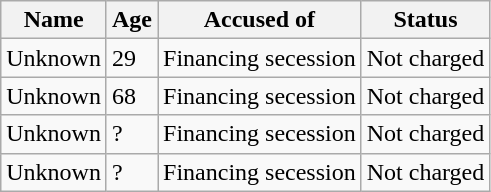<table class="wikitable">
<tr>
<th>Name</th>
<th>Age</th>
<th>Accused of</th>
<th>Status</th>
</tr>
<tr>
<td>Unknown</td>
<td>29</td>
<td>Financing secession</td>
<td>Not charged</td>
</tr>
<tr>
<td>Unknown</td>
<td>68</td>
<td>Financing secession</td>
<td>Not charged</td>
</tr>
<tr>
<td>Unknown</td>
<td>?</td>
<td>Financing secession</td>
<td>Not charged</td>
</tr>
<tr>
<td>Unknown</td>
<td>?</td>
<td>Financing secession</td>
<td>Not charged</td>
</tr>
</table>
